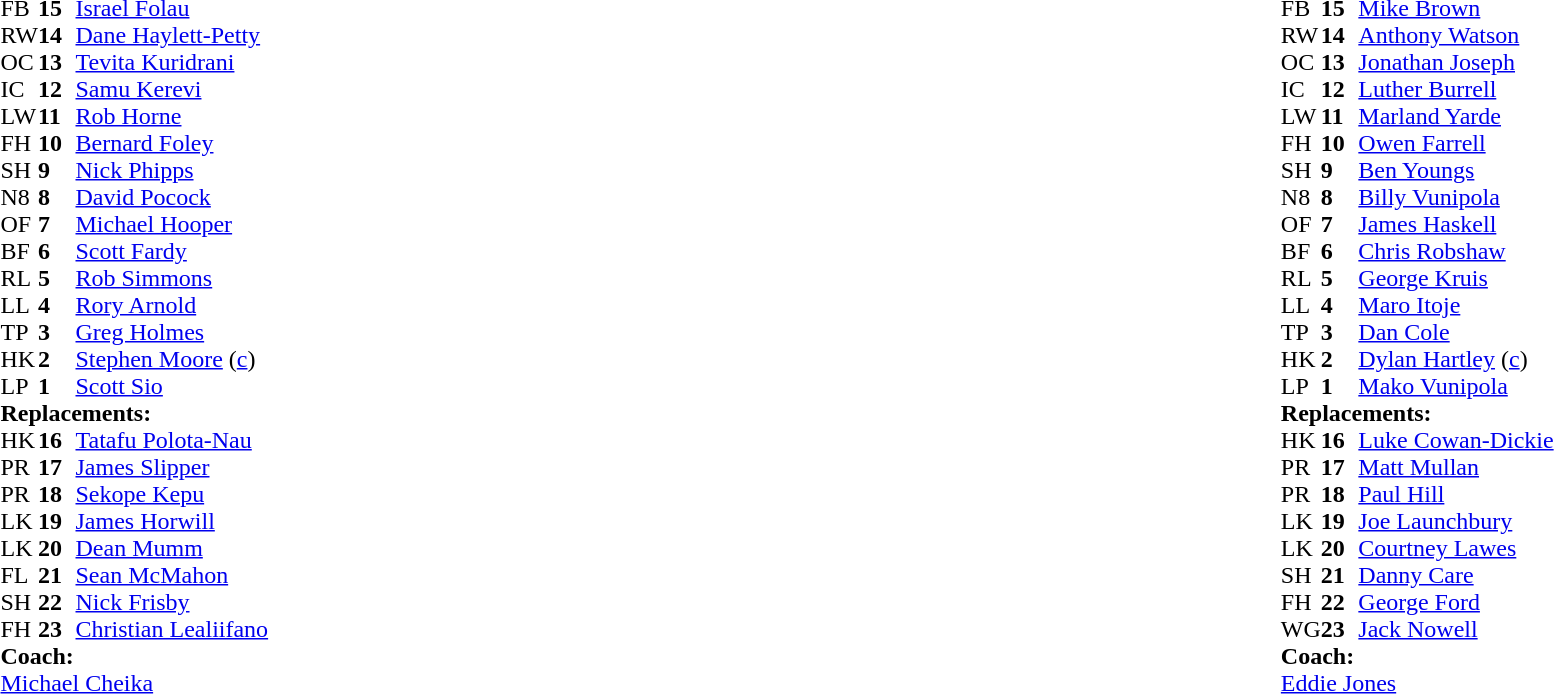<table style="width:100%;">
<tr>
<td style="vertical-align:top; width:50%"><br><table cellspacing="0" cellpadding="0">
<tr>
<th width="25"></th>
<th width="25"></th>
</tr>
<tr>
<td>FB</td>
<td><strong>15</strong></td>
<td><a href='#'>Israel Folau</a></td>
</tr>
<tr>
<td>RW</td>
<td><strong>14</strong></td>
<td><a href='#'>Dane Haylett-Petty</a></td>
</tr>
<tr>
<td>OC</td>
<td><strong>13</strong></td>
<td><a href='#'>Tevita Kuridrani</a></td>
</tr>
<tr>
<td>IC</td>
<td><strong>12</strong></td>
<td><a href='#'>Samu Kerevi</a></td>
</tr>
<tr>
<td>LW</td>
<td><strong>11</strong></td>
<td><a href='#'>Rob Horne</a></td>
<td></td>
<td></td>
</tr>
<tr>
<td>FH</td>
<td><strong>10</strong></td>
<td><a href='#'>Bernard Foley</a></td>
</tr>
<tr>
<td>SH</td>
<td><strong>9</strong></td>
<td><a href='#'>Nick Phipps</a></td>
<td></td>
<td></td>
</tr>
<tr>
<td>N8</td>
<td><strong>8</strong></td>
<td><a href='#'>David Pocock</a></td>
</tr>
<tr>
<td>OF</td>
<td><strong>7</strong></td>
<td><a href='#'>Michael Hooper</a></td>
<td></td>
<td></td>
<td></td>
</tr>
<tr>
<td>BF</td>
<td><strong>6</strong></td>
<td><a href='#'>Scott Fardy</a></td>
<td></td>
<td></td>
<td></td>
</tr>
<tr>
<td>RL</td>
<td><strong>5</strong></td>
<td><a href='#'>Rob Simmons</a></td>
<td></td>
<td></td>
</tr>
<tr>
<td>LL</td>
<td><strong>4</strong></td>
<td><a href='#'>Rory Arnold</a></td>
<td></td>
<td></td>
</tr>
<tr>
<td>TP</td>
<td><strong>3</strong></td>
<td><a href='#'>Greg Holmes</a></td>
<td></td>
<td></td>
</tr>
<tr>
<td>HK</td>
<td><strong>2</strong></td>
<td><a href='#'>Stephen Moore</a> (<a href='#'>c</a>)</td>
<td></td>
<td></td>
</tr>
<tr>
<td>LP</td>
<td><strong>1</strong></td>
<td><a href='#'>Scott Sio</a></td>
<td></td>
<td></td>
</tr>
<tr>
<td colspan=3><strong>Replacements:</strong></td>
</tr>
<tr>
<td>HK</td>
<td><strong>16</strong></td>
<td><a href='#'>Tatafu Polota-Nau</a></td>
<td></td>
<td></td>
</tr>
<tr>
<td>PR</td>
<td><strong>17</strong></td>
<td><a href='#'>James Slipper</a></td>
<td></td>
<td></td>
</tr>
<tr>
<td>PR</td>
<td><strong>18</strong></td>
<td><a href='#'>Sekope Kepu</a></td>
<td></td>
<td></td>
</tr>
<tr>
<td>LK</td>
<td><strong>19</strong></td>
<td><a href='#'>James Horwill</a></td>
<td></td>
<td></td>
</tr>
<tr>
<td>LK</td>
<td><strong>20</strong></td>
<td><a href='#'>Dean Mumm</a></td>
<td></td>
<td></td>
</tr>
<tr>
<td>FL</td>
<td><strong>21</strong></td>
<td><a href='#'>Sean McMahon</a></td>
<td></td>
<td></td>
</tr>
<tr>
<td>SH</td>
<td><strong>22</strong></td>
<td><a href='#'>Nick Frisby</a></td>
<td></td>
<td></td>
</tr>
<tr>
<td>FH</td>
<td><strong>23</strong></td>
<td><a href='#'>Christian Lealiifano</a></td>
<td></td>
<td></td>
</tr>
<tr>
<td colspan=3><strong>Coach:</strong></td>
</tr>
<tr>
<td colspan="4"> <a href='#'>Michael Cheika</a></td>
</tr>
</table>
</td>
<td style="vertical-align:top; width:50%"><br><table cellspacing="0" cellpadding="0" style="margin:auto">
<tr>
<th width="25"></th>
<th width="25"></th>
</tr>
<tr>
<td>FB</td>
<td><strong>15</strong></td>
<td><a href='#'>Mike Brown</a></td>
</tr>
<tr>
<td>RW</td>
<td><strong>14</strong></td>
<td><a href='#'>Anthony Watson</a></td>
<td></td>
<td></td>
</tr>
<tr>
<td>OC</td>
<td><strong>13</strong></td>
<td><a href='#'>Jonathan Joseph</a></td>
</tr>
<tr>
<td>IC</td>
<td><strong>12</strong></td>
<td><a href='#'>Luther Burrell</a></td>
<td></td>
<td></td>
</tr>
<tr>
<td>LW</td>
<td><strong>11</strong></td>
<td><a href='#'>Marland Yarde</a></td>
</tr>
<tr>
<td>FH</td>
<td><strong>10</strong></td>
<td><a href='#'>Owen Farrell</a></td>
</tr>
<tr>
<td>SH</td>
<td><strong>9</strong></td>
<td><a href='#'>Ben Youngs</a></td>
<td></td>
<td></td>
</tr>
<tr>
<td>N8</td>
<td><strong>8</strong></td>
<td><a href='#'>Billy Vunipola</a></td>
<td></td>
<td></td>
</tr>
<tr>
<td>OF</td>
<td><strong>7</strong></td>
<td><a href='#'>James Haskell</a></td>
</tr>
<tr>
<td>BF</td>
<td><strong>6</strong></td>
<td><a href='#'>Chris Robshaw</a></td>
</tr>
<tr>
<td>RL</td>
<td><strong>5</strong></td>
<td><a href='#'>George Kruis</a></td>
<td></td>
<td></td>
</tr>
<tr>
<td>LL</td>
<td><strong>4</strong></td>
<td><a href='#'>Maro Itoje</a></td>
</tr>
<tr>
<td>TP</td>
<td><strong>3</strong></td>
<td><a href='#'>Dan Cole</a></td>
<td></td>
<td></td>
</tr>
<tr>
<td>HK</td>
<td><strong>2</strong></td>
<td><a href='#'>Dylan Hartley</a> (<a href='#'>c</a>)</td>
<td></td>
<td></td>
</tr>
<tr>
<td>LP</td>
<td><strong>1</strong></td>
<td><a href='#'>Mako Vunipola</a></td>
<td></td>
<td></td>
</tr>
<tr>
<td colspan=3><strong>Replacements:</strong></td>
</tr>
<tr>
<td>HK</td>
<td><strong>16</strong></td>
<td><a href='#'>Luke Cowan-Dickie</a></td>
<td></td>
<td></td>
</tr>
<tr>
<td>PR</td>
<td><strong>17</strong></td>
<td><a href='#'>Matt Mullan</a></td>
<td></td>
<td></td>
</tr>
<tr>
<td>PR</td>
<td><strong>18</strong></td>
<td><a href='#'>Paul Hill</a></td>
<td></td>
<td></td>
</tr>
<tr>
<td>LK</td>
<td><strong>19</strong></td>
<td><a href='#'>Joe Launchbury</a></td>
<td></td>
<td></td>
</tr>
<tr>
<td>LK</td>
<td><strong>20</strong></td>
<td><a href='#'>Courtney Lawes</a></td>
<td></td>
<td></td>
</tr>
<tr>
<td>SH</td>
<td><strong>21</strong></td>
<td><a href='#'>Danny Care</a></td>
<td></td>
<td></td>
</tr>
<tr>
<td>FH</td>
<td><strong>22</strong></td>
<td><a href='#'>George Ford</a></td>
<td></td>
<td></td>
</tr>
<tr>
<td>WG</td>
<td><strong>23</strong></td>
<td><a href='#'>Jack Nowell</a></td>
<td></td>
<td></td>
</tr>
<tr>
<td colspan=3><strong>Coach:</strong></td>
</tr>
<tr>
<td colspan="4"> <a href='#'>Eddie Jones</a></td>
</tr>
</table>
</td>
</tr>
</table>
